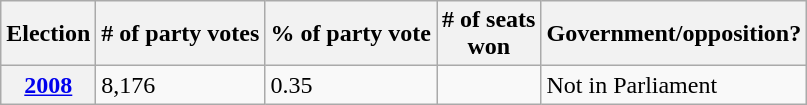<table class="wikitable">
<tr>
<th>Election</th>
<th># of party votes</th>
<th>% of party vote</th>
<th># of seats<br>won</th>
<th>Government/opposition?</th>
</tr>
<tr>
<th><a href='#'>2008</a></th>
<td>8,176</td>
<td>0.35</td>
<td></td>
<td>Not in Parliament</td>
</tr>
</table>
